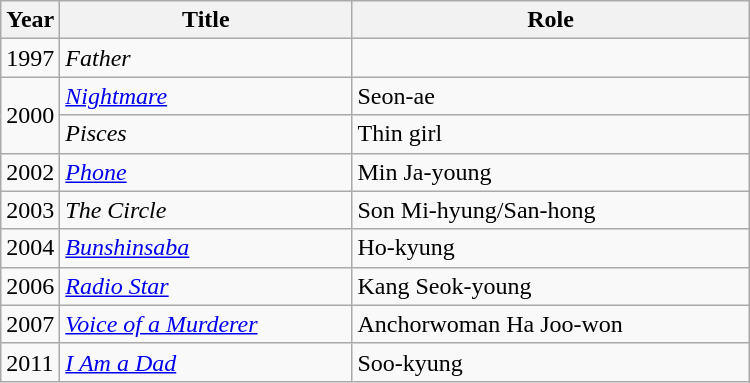<table class="wikitable" style="width:500px">
<tr>
<th width=10>Year</th>
<th>Title</th>
<th>Role</th>
</tr>
<tr>
<td>1997</td>
<td><em>Father</em></td>
<td></td>
</tr>
<tr>
<td rowspan=2>2000</td>
<td><em><a href='#'>Nightmare</a></em></td>
<td>Seon-ae</td>
</tr>
<tr>
<td><em>Pisces</em></td>
<td>Thin girl</td>
</tr>
<tr>
<td>2002</td>
<td><em><a href='#'>Phone</a></em></td>
<td>Min Ja-young</td>
</tr>
<tr>
<td>2003</td>
<td><em>The Circle</em></td>
<td>Son Mi-hyung/San-hong</td>
</tr>
<tr>
<td>2004</td>
<td><em><a href='#'>Bunshinsaba</a></em></td>
<td>Ho-kyung</td>
</tr>
<tr>
<td>2006</td>
<td><em><a href='#'>Radio Star</a></em></td>
<td>Kang Seok-young</td>
</tr>
<tr>
<td>2007</td>
<td><em><a href='#'>Voice of a Murderer</a></em></td>
<td>Anchorwoman Ha Joo-won</td>
</tr>
<tr>
<td>2011</td>
<td><em><a href='#'>I Am a Dad</a></em></td>
<td>Soo-kyung</td>
</tr>
</table>
